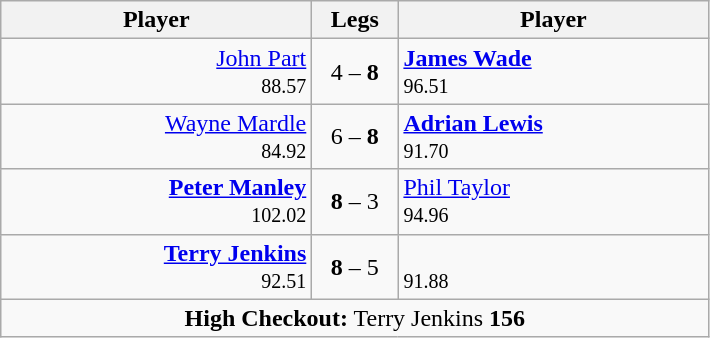<table class=wikitable style="text-align:center">
<tr>
<th width=200>Player</th>
<th width=50>Legs</th>
<th width=200>Player</th>
</tr>
<tr align=left>
<td align=right><a href='#'>John Part</a>  <br> <small><span>88.57</span></small></td>
<td align=center>4 – <strong>8</strong></td>
<td> <strong><a href='#'>James Wade</a></strong> <br> <small><span>96.51</span></small></td>
</tr>
<tr align=left>
<td align=right><a href='#'>Wayne Mardle</a>  <br> <small><span>84.92</span></small></td>
<td align=center>6 – <strong>8</strong></td>
<td> <strong><a href='#'>Adrian Lewis</a></strong> <br> <small><span>91.70</span></small></td>
</tr>
<tr align=left>
<td align=right><strong><a href='#'>Peter Manley</a></strong>  <br> <small><span>102.02</span></small></td>
<td align=center><strong>8</strong> – 3</td>
<td> <a href='#'>Phil Taylor</a> <br> <small><span>94.96</span></small></td>
</tr>
<tr align=left>
<td align=right><strong><a href='#'>Terry Jenkins</a></strong>  <br> <small><span>92.51</span></small></td>
<td align=center><strong>8</strong> – 5</td>
<td> <br> <small><span>91.88</span></small></td>
</tr>
<tr align=center>
<td colspan="3"><strong>High Checkout:</strong> Terry Jenkins <strong>156</strong></td>
</tr>
</table>
